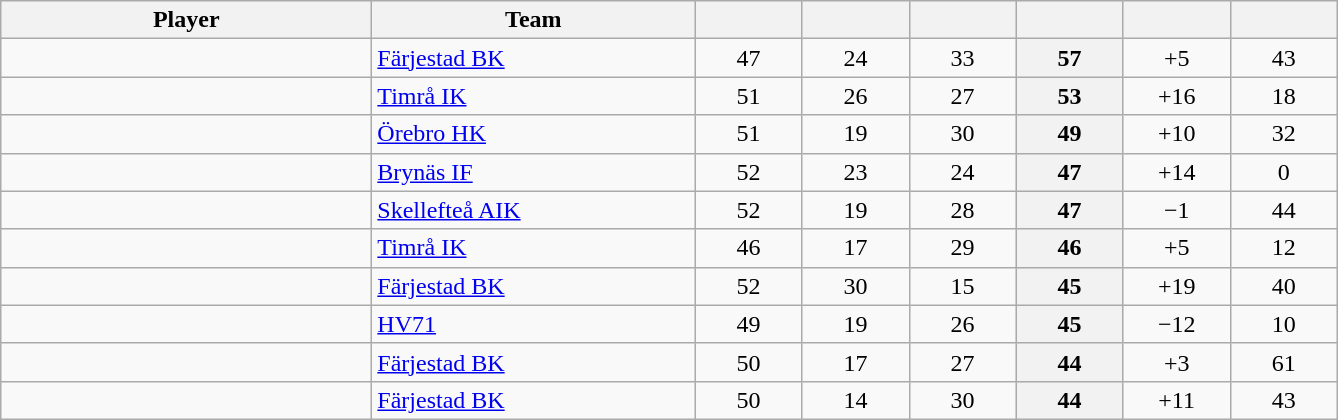<table class="wikitable sortable" style="text-align: center">
<tr>
<th style="width: 15em;">Player</th>
<th style="width: 13em;">Team</th>
<th style="width: 4em;"></th>
<th style="width: 4em;"></th>
<th style="width: 4em;"></th>
<th style="width: 4em;"></th>
<th style="width: 4em;"></th>
<th style="width: 4em;"></th>
</tr>
<tr>
<td style="text-align:left;"> </td>
<td style="text-align:left;"><a href='#'>Färjestad BK</a></td>
<td>47</td>
<td>24</td>
<td>33</td>
<th>57</th>
<td>+5</td>
<td>43</td>
</tr>
<tr>
<td style="text-align:left;"> </td>
<td style="text-align:left;"><a href='#'>Timrå IK</a></td>
<td>51</td>
<td>26</td>
<td>27</td>
<th>53</th>
<td>+16</td>
<td>18</td>
</tr>
<tr>
<td style="text-align:left;"> </td>
<td style="text-align:left;"><a href='#'>Örebro HK</a></td>
<td>51</td>
<td>19</td>
<td>30</td>
<th>49</th>
<td>+10</td>
<td>32</td>
</tr>
<tr>
<td style="text-align:left;"> </td>
<td style="text-align:left;"><a href='#'>Brynäs IF</a></td>
<td>52</td>
<td>23</td>
<td>24</td>
<th>47</th>
<td>+14</td>
<td>0</td>
</tr>
<tr>
<td style="text-align:left;"> </td>
<td style="text-align:left;"><a href='#'>Skellefteå AIK</a></td>
<td>52</td>
<td>19</td>
<td>28</td>
<th>47</th>
<td>−1</td>
<td>44</td>
</tr>
<tr>
<td style="text-align:left;"> </td>
<td style="text-align:left;"><a href='#'>Timrå IK</a></td>
<td>46</td>
<td>17</td>
<td>29</td>
<th>46</th>
<td>+5</td>
<td>12</td>
</tr>
<tr>
<td style="text-align:left;"> </td>
<td style="text-align:left;"><a href='#'>Färjestad BK</a></td>
<td>52</td>
<td>30</td>
<td>15</td>
<th>45</th>
<td>+19</td>
<td>40</td>
</tr>
<tr>
<td style="text-align:left;"> </td>
<td style="text-align:left;"><a href='#'>HV71</a></td>
<td>49</td>
<td>19</td>
<td>26</td>
<th>45</th>
<td>−12</td>
<td>10</td>
</tr>
<tr>
<td style="text-align:left;"> </td>
<td style="text-align:left;"><a href='#'>Färjestad BK</a></td>
<td>50</td>
<td>17</td>
<td>27</td>
<th>44</th>
<td>+3</td>
<td>61</td>
</tr>
<tr>
<td style="text-align:left;"> </td>
<td style="text-align:left;"><a href='#'>Färjestad BK</a></td>
<td>50</td>
<td>14</td>
<td>30</td>
<th>44</th>
<td>+11</td>
<td>43</td>
</tr>
</table>
